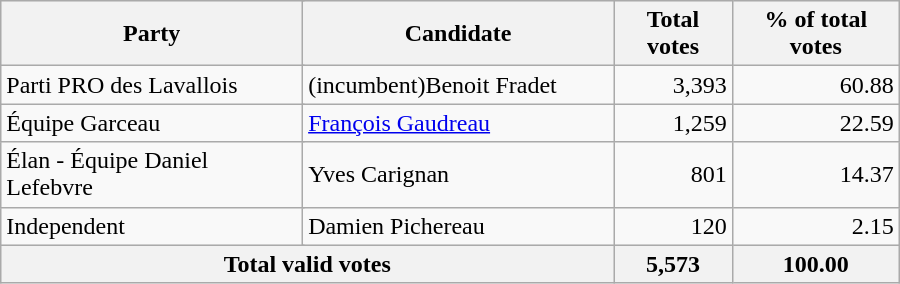<table style="width:600px;" class="wikitable">
<tr style="background-color:#E9E9E9">
<th colspan="2" style="width: 200px">Party</th>
<th colspan="1" style="width: 200px">Candidate</th>
<th align="right">Total votes</th>
<th align="right">% of total votes</th>
</tr>
<tr>
<td colspan="2" align="left">Parti PRO des Lavallois</td>
<td align="left">(incumbent)Benoit Fradet</td>
<td align="right">3,393</td>
<td align="right">60.88</td>
</tr>
<tr>
<td colspan="2" align="left">Équipe Garceau</td>
<td align="left"><a href='#'>François Gaudreau</a></td>
<td align="right">1,259</td>
<td align="right">22.59</td>
</tr>
<tr>
<td colspan="2" align="left">Élan - Équipe Daniel Lefebvre</td>
<td align="left">Yves Carignan</td>
<td align="right">801</td>
<td align="right">14.37</td>
</tr>
<tr>
<td colspan="2" align="left">Independent</td>
<td align="left">Damien Pichereau</td>
<td align="right">120</td>
<td align="right">2.15</td>
</tr>
<tr bgcolor="#EEEEEE">
<th colspan="3"  align="left">Total valid votes</th>
<th align="right">5,573</th>
<th align="right">100.00</th>
</tr>
</table>
